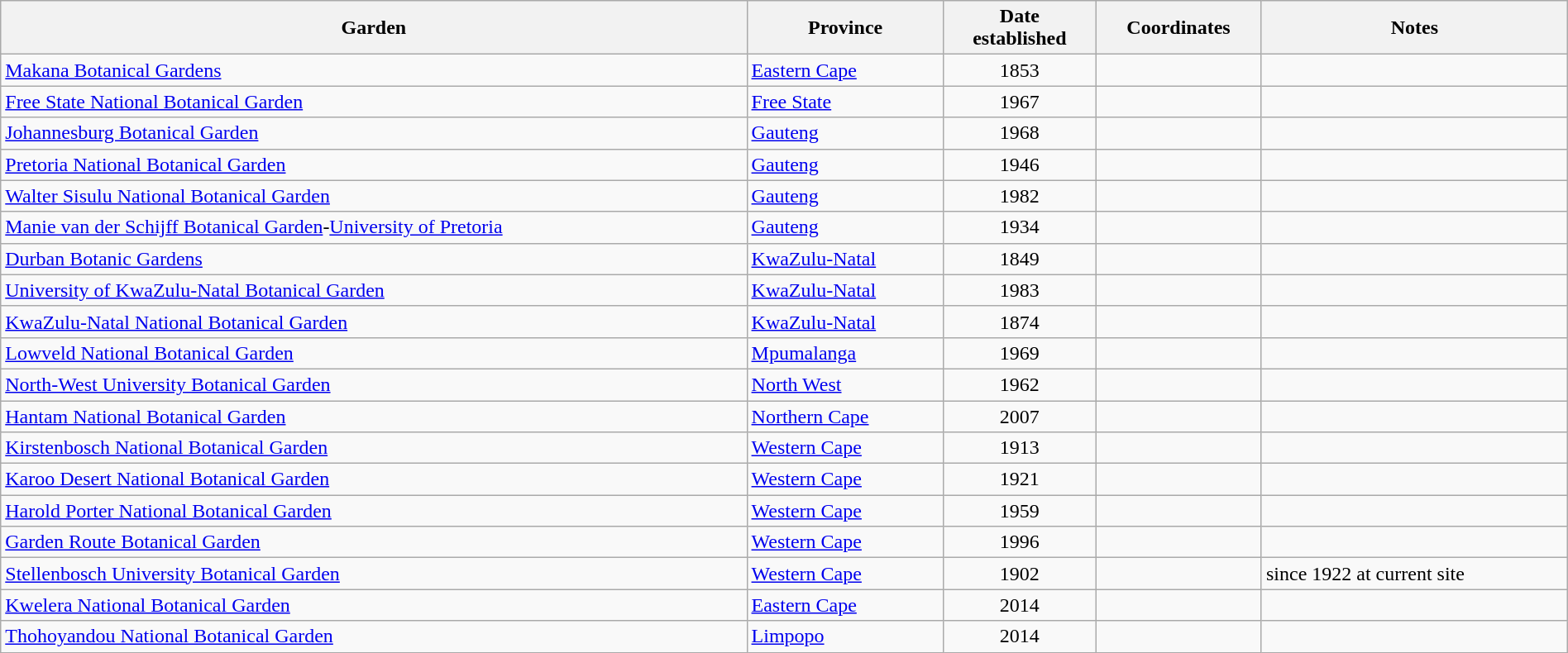<table class="wikitable sortable" style="width:100%">
<tr>
<th>Garden</th>
<th>Province</th>
<th>Date<br>established</th>
<th>Coordinates</th>
<th>Notes</th>
</tr>
<tr>
<td><a href='#'>Makana Botanical Gardens</a></td>
<td><a href='#'>Eastern Cape</a></td>
<td align=center>1853</td>
<td></td>
<td></td>
</tr>
<tr>
<td><a href='#'>Free State National Botanical Garden</a></td>
<td><a href='#'>Free State</a></td>
<td align=center>1967</td>
<td></td>
<td></td>
</tr>
<tr>
<td><a href='#'>Johannesburg Botanical Garden</a></td>
<td><a href='#'>Gauteng</a></td>
<td align=center>1968</td>
<td></td>
<td></td>
</tr>
<tr>
<td><a href='#'>Pretoria National Botanical Garden</a></td>
<td><a href='#'>Gauteng</a></td>
<td align=center>1946</td>
<td></td>
<td></td>
</tr>
<tr>
<td><a href='#'>Walter Sisulu National Botanical Garden</a></td>
<td><a href='#'>Gauteng</a></td>
<td align=center>1982</td>
<td></td>
<td></td>
</tr>
<tr>
<td><a href='#'>Manie van der Schijff Botanical Garden</a>-<a href='#'>University of Pretoria</a></td>
<td><a href='#'>Gauteng</a></td>
<td align=center>1934</td>
<td></td>
<td></td>
</tr>
<tr>
<td><a href='#'>Durban Botanic Gardens</a></td>
<td><a href='#'>KwaZulu-Natal</a></td>
<td align=center>1849</td>
<td></td>
<td></td>
</tr>
<tr>
<td><a href='#'>University of KwaZulu-Natal Botanical Garden</a></td>
<td><a href='#'>KwaZulu-Natal</a></td>
<td align=center>1983</td>
<td></td>
<td></td>
</tr>
<tr>
<td><a href='#'>KwaZulu-Natal National Botanical Garden</a></td>
<td><a href='#'>KwaZulu-Natal</a></td>
<td align=center>1874</td>
<td></td>
<td></td>
</tr>
<tr>
<td><a href='#'>Lowveld National Botanical Garden</a></td>
<td><a href='#'>Mpumalanga</a></td>
<td align=center>1969</td>
<td></td>
<td></td>
</tr>
<tr>
<td><a href='#'>North-West University Botanical Garden</a></td>
<td><a href='#'>North West</a></td>
<td align=center>1962</td>
<td></td>
<td></td>
</tr>
<tr>
<td><a href='#'>Hantam National Botanical Garden</a></td>
<td><a href='#'>Northern Cape</a></td>
<td align=center>2007</td>
<td></td>
<td></td>
</tr>
<tr>
<td><a href='#'>Kirstenbosch National Botanical Garden</a></td>
<td><a href='#'>Western Cape</a></td>
<td align=center>1913</td>
<td></td>
<td></td>
</tr>
<tr>
<td><a href='#'>Karoo Desert National Botanical Garden</a></td>
<td><a href='#'>Western Cape</a></td>
<td align=center>1921</td>
<td></td>
<td></td>
</tr>
<tr>
<td><a href='#'>Harold Porter National Botanical Garden</a></td>
<td><a href='#'>Western Cape</a></td>
<td align=center>1959</td>
<td></td>
<td></td>
</tr>
<tr>
<td><a href='#'>Garden Route Botanical Garden</a></td>
<td><a href='#'>Western Cape</a></td>
<td align=center>1996</td>
<td></td>
<td></td>
</tr>
<tr>
<td><a href='#'>Stellenbosch University Botanical Garden</a></td>
<td><a href='#'>Western Cape</a></td>
<td align=center>1902</td>
<td></td>
<td>since 1922 at current site</td>
</tr>
<tr>
<td><a href='#'>Kwelera National Botanical Garden</a></td>
<td><a href='#'>Eastern Cape</a></td>
<td align=center>2014</td>
<td></td>
<td></td>
</tr>
<tr>
<td><a href='#'>Thohoyandou National Botanical Garden</a></td>
<td><a href='#'>Limpopo</a></td>
<td align=center>2014</td>
<td></td>
<td></td>
</tr>
</table>
